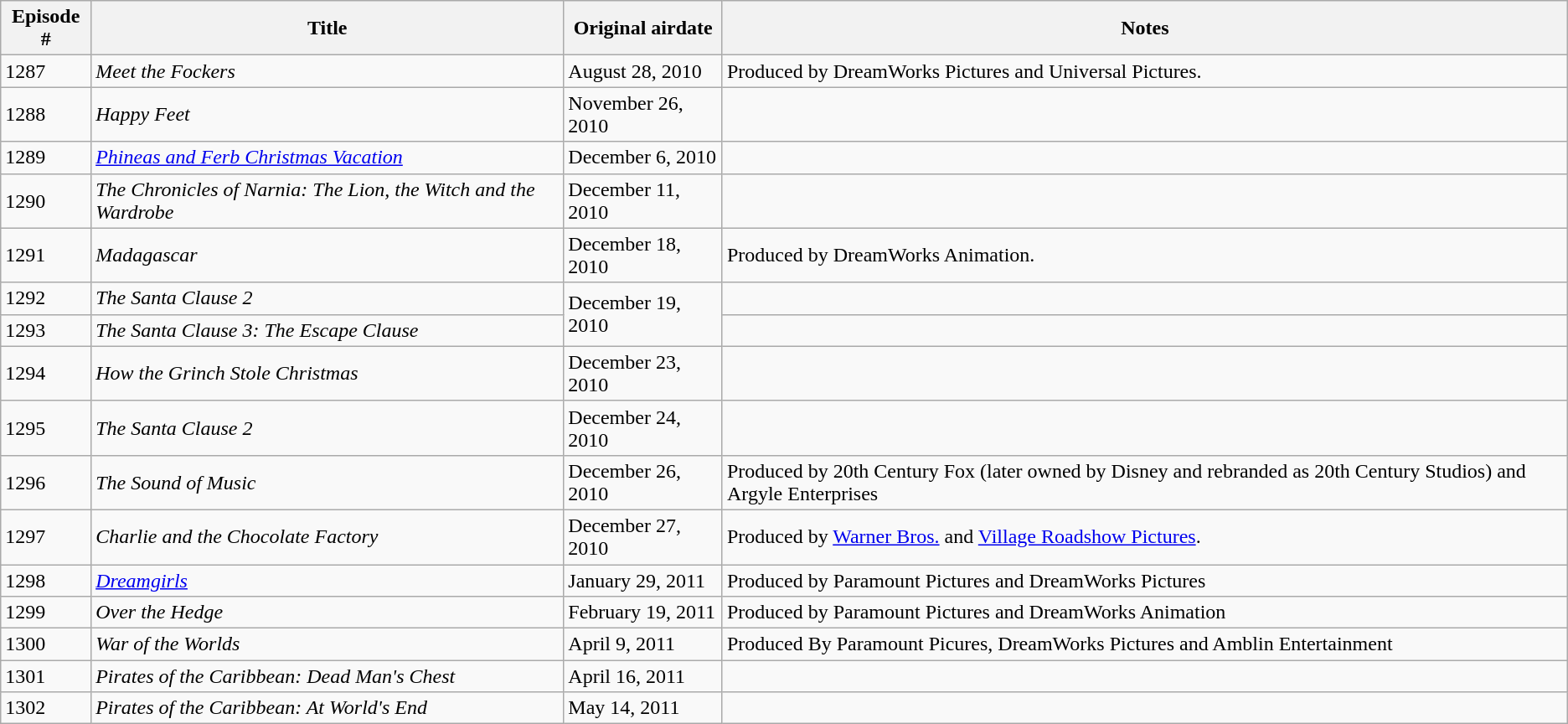<table class="wikitable sortable">
<tr>
<th>Episode #</th>
<th>Title</th>
<th>Original airdate</th>
<th>Notes</th>
</tr>
<tr>
<td>1287</td>
<td><em>Meet the Fockers</em></td>
<td>August 28, 2010</td>
<td>Produced by DreamWorks Pictures and Universal Pictures.</td>
</tr>
<tr>
<td>1288</td>
<td><em>Happy Feet</em></td>
<td>November 26, 2010</td>
<td></td>
</tr>
<tr>
<td>1289</td>
<td><em><a href='#'>Phineas and Ferb Christmas Vacation</a></em></td>
<td>December 6, 2010</td>
<td></td>
</tr>
<tr>
<td>1290</td>
<td><em>The Chronicles of Narnia: The Lion, the Witch and the Wardrobe</em></td>
<td>December 11, 2010</td>
<td></td>
</tr>
<tr>
<td>1291</td>
<td><em>Madagascar</em></td>
<td>December 18, 2010</td>
<td>Produced by DreamWorks Animation.</td>
</tr>
<tr>
<td>1292</td>
<td><em>The Santa Clause 2</em></td>
<td rowspan="2">December 19, 2010</td>
<td></td>
</tr>
<tr>
<td>1293</td>
<td><em>The Santa Clause 3: The Escape Clause</em></td>
<td></td>
</tr>
<tr>
<td>1294</td>
<td><em>How the Grinch Stole Christmas</em></td>
<td>December 23, 2010</td>
<td></td>
</tr>
<tr>
<td>1295</td>
<td><em>The Santa Clause 2</em></td>
<td>December 24, 2010</td>
<td></td>
</tr>
<tr>
<td>1296</td>
<td><em>The Sound of Music</em></td>
<td>December 26, 2010</td>
<td>Produced by 20th Century Fox (later owned by Disney and rebranded as 20th Century Studios) and Argyle Enterprises</td>
</tr>
<tr>
<td>1297</td>
<td><em>Charlie and the Chocolate Factory</em></td>
<td>December 27, 2010</td>
<td>Produced by <a href='#'>Warner Bros.</a> and <a href='#'>Village Roadshow Pictures</a>.</td>
</tr>
<tr>
<td>1298</td>
<td><em><a href='#'>Dreamgirls</a></em></td>
<td>January 29, 2011</td>
<td>Produced by Paramount Pictures and DreamWorks Pictures</td>
</tr>
<tr>
<td>1299</td>
<td><em>Over the Hedge</em></td>
<td>February 19, 2011</td>
<td>Produced by Paramount Pictures and DreamWorks Animation</td>
</tr>
<tr>
<td>1300</td>
<td><em>War of the Worlds</em></td>
<td>April 9, 2011</td>
<td>Produced By Paramount Picures, DreamWorks Pictures and Amblin Entertainment</td>
</tr>
<tr>
<td>1301</td>
<td><em>Pirates of the Caribbean: Dead Man's Chest</em></td>
<td>April 16, 2011</td>
<td></td>
</tr>
<tr>
<td>1302</td>
<td><em>Pirates of the Caribbean: At World's End</em></td>
<td>May 14, 2011</td>
<td></td>
</tr>
</table>
